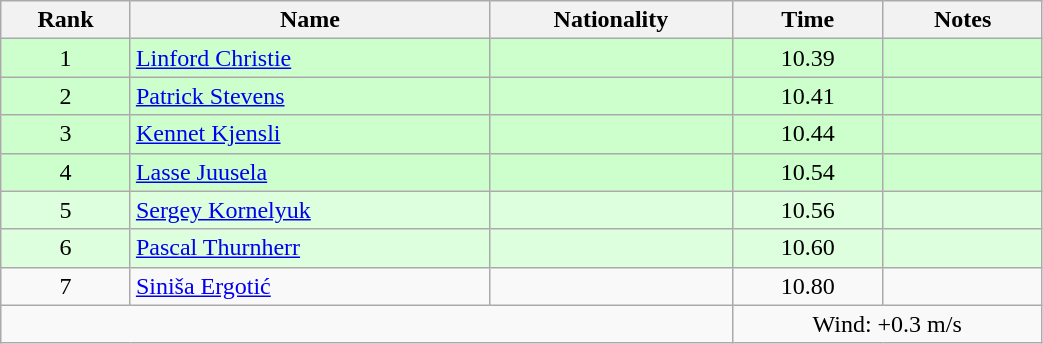<table class="wikitable sortable" style="text-align:center;width: 55%">
<tr>
<th>Rank</th>
<th>Name</th>
<th>Nationality</th>
<th>Time</th>
<th>Notes</th>
</tr>
<tr bgcolor=ccffcc>
<td>1</td>
<td align=left><a href='#'>Linford Christie</a></td>
<td align=left></td>
<td>10.39</td>
<td></td>
</tr>
<tr bgcolor=ccffcc>
<td>2</td>
<td align=left><a href='#'>Patrick Stevens</a></td>
<td align=left></td>
<td>10.41</td>
<td></td>
</tr>
<tr bgcolor=ccffcc>
<td>3</td>
<td align=left><a href='#'>Kennet Kjensli</a></td>
<td align=left></td>
<td>10.44</td>
<td></td>
</tr>
<tr bgcolor=ccffcc>
<td>4</td>
<td align=left><a href='#'>Lasse Juusela</a></td>
<td align=left></td>
<td>10.54</td>
<td></td>
</tr>
<tr bgcolor=ddffdd>
<td>5</td>
<td align=left><a href='#'>Sergey Kornelyuk</a></td>
<td align=left></td>
<td>10.56</td>
<td></td>
</tr>
<tr bgcolor=ddffdd>
<td>6</td>
<td align=left><a href='#'>Pascal Thurnherr</a></td>
<td align=left></td>
<td>10.60</td>
<td></td>
</tr>
<tr>
<td>7</td>
<td align=left><a href='#'>Siniša Ergotić</a></td>
<td align=left></td>
<td>10.80</td>
<td></td>
</tr>
<tr>
<td colspan="3"></td>
<td colspan="2">Wind: +0.3 m/s</td>
</tr>
</table>
